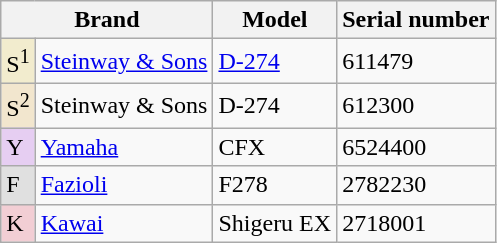<table class="wikitable">
<tr>
<th colspan="2">Brand</th>
<th>Model</th>
<th>Serial number</th>
</tr>
<tr>
<td style="background: #F2ECCE">S<sup>1</sup></td>
<td><a href='#'>Steinway & Sons</a></td>
<td><a href='#'>D-274</a></td>
<td>611479</td>
</tr>
<tr>
<td style="background: #F2E6CE">S<sup>2</sup></td>
<td>Steinway & Sons</td>
<td>D-274</td>
<td>612300</td>
</tr>
<tr>
<td style="background: #E6CEF2">Y</td>
<td><a href='#'>Yamaha</a></td>
<td>CFX</td>
<td>6524400</td>
</tr>
<tr>
<td style="background: #E0E0E0">F</td>
<td><a href='#'>Fazioli</a></td>
<td>F278</td>
<td>2782230</td>
</tr>
<tr>
<td style="background: #F2CED4">K</td>
<td><a href='#'>Kawai</a></td>
<td>Shigeru EX</td>
<td>2718001</td>
</tr>
</table>
